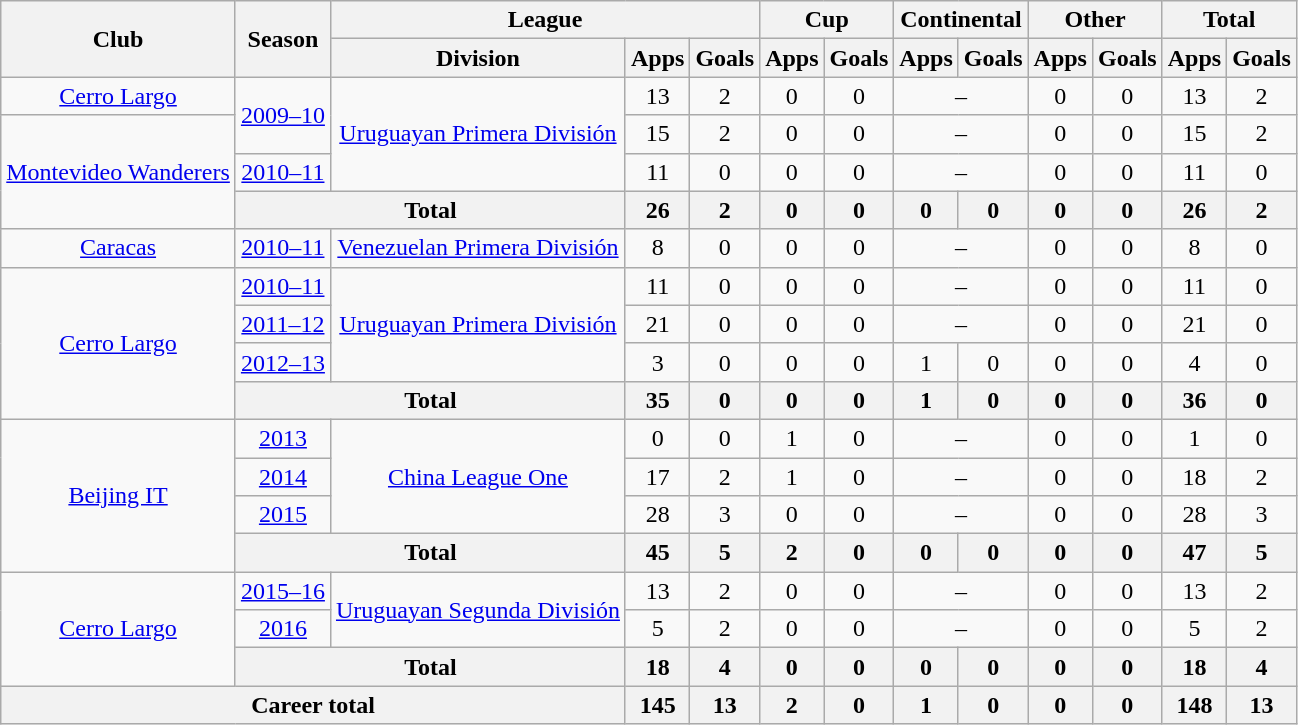<table class="wikitable" style="text-align: center">
<tr>
<th rowspan="2">Club</th>
<th rowspan="2">Season</th>
<th colspan="3">League</th>
<th colspan="2">Cup</th>
<th colspan="2">Continental</th>
<th colspan="2">Other</th>
<th colspan="2">Total</th>
</tr>
<tr>
<th>Division</th>
<th>Apps</th>
<th>Goals</th>
<th>Apps</th>
<th>Goals</th>
<th>Apps</th>
<th>Goals</th>
<th>Apps</th>
<th>Goals</th>
<th>Apps</th>
<th>Goals</th>
</tr>
<tr>
<td><a href='#'>Cerro Largo</a></td>
<td rowspan="2"><a href='#'>2009–10</a></td>
<td rowspan="3"><a href='#'>Uruguayan Primera División</a></td>
<td>13</td>
<td>2</td>
<td>0</td>
<td>0</td>
<td colspan="2">–</td>
<td>0</td>
<td>0</td>
<td>13</td>
<td>2</td>
</tr>
<tr>
<td rowspan="3"><a href='#'>Montevideo Wanderers</a></td>
<td>15</td>
<td>2</td>
<td>0</td>
<td>0</td>
<td colspan="2">–</td>
<td>0</td>
<td>0</td>
<td>15</td>
<td>2</td>
</tr>
<tr>
<td><a href='#'>2010–11</a></td>
<td>11</td>
<td>0</td>
<td>0</td>
<td>0</td>
<td colspan="2">–</td>
<td>0</td>
<td>0</td>
<td>11</td>
<td>0</td>
</tr>
<tr>
<th colspan="2"><strong>Total</strong></th>
<th>26</th>
<th>2</th>
<th>0</th>
<th>0</th>
<th>0</th>
<th>0</th>
<th>0</th>
<th>0</th>
<th>26</th>
<th>2</th>
</tr>
<tr>
<td><a href='#'>Caracas</a></td>
<td><a href='#'>2010–11</a></td>
<td><a href='#'>Venezuelan Primera División</a></td>
<td>8</td>
<td>0</td>
<td>0</td>
<td>0</td>
<td colspan="2">–</td>
<td>0</td>
<td>0</td>
<td>8</td>
<td>0</td>
</tr>
<tr>
<td rowspan="4"><a href='#'>Cerro Largo</a></td>
<td><a href='#'>2010–11</a></td>
<td rowspan="3"><a href='#'>Uruguayan Primera División</a></td>
<td>11</td>
<td>0</td>
<td>0</td>
<td>0</td>
<td colspan="2">–</td>
<td>0</td>
<td>0</td>
<td>11</td>
<td>0</td>
</tr>
<tr>
<td><a href='#'>2011–12</a></td>
<td>21</td>
<td>0</td>
<td>0</td>
<td>0</td>
<td colspan="2">–</td>
<td>0</td>
<td>0</td>
<td>21</td>
<td>0</td>
</tr>
<tr>
<td><a href='#'>2012–13</a></td>
<td>3</td>
<td>0</td>
<td>0</td>
<td>0</td>
<td>1</td>
<td>0</td>
<td>0</td>
<td>0</td>
<td>4</td>
<td>0</td>
</tr>
<tr>
<th colspan="2"><strong>Total</strong></th>
<th>35</th>
<th>0</th>
<th>0</th>
<th>0</th>
<th>1</th>
<th>0</th>
<th>0</th>
<th>0</th>
<th>36</th>
<th>0</th>
</tr>
<tr>
<td rowspan="4"><a href='#'>Beijing IT</a></td>
<td><a href='#'>2013</a></td>
<td rowspan="3"><a href='#'>China League One</a></td>
<td>0</td>
<td>0</td>
<td>1</td>
<td>0</td>
<td colspan="2">–</td>
<td>0</td>
<td>0</td>
<td>1</td>
<td>0</td>
</tr>
<tr>
<td><a href='#'>2014</a></td>
<td>17</td>
<td>2</td>
<td>1</td>
<td>0</td>
<td colspan="2">–</td>
<td>0</td>
<td>0</td>
<td>18</td>
<td>2</td>
</tr>
<tr>
<td><a href='#'>2015</a></td>
<td>28</td>
<td>3</td>
<td>0</td>
<td>0</td>
<td colspan="2">–</td>
<td>0</td>
<td>0</td>
<td>28</td>
<td>3</td>
</tr>
<tr>
<th colspan="2"><strong>Total</strong></th>
<th>45</th>
<th>5</th>
<th>2</th>
<th>0</th>
<th>0</th>
<th>0</th>
<th>0</th>
<th>0</th>
<th>47</th>
<th>5</th>
</tr>
<tr>
<td rowspan="3"><a href='#'>Cerro Largo</a></td>
<td><a href='#'>2015–16</a></td>
<td rowspan="2"><a href='#'>Uruguayan Segunda División</a></td>
<td>13</td>
<td>2</td>
<td>0</td>
<td>0</td>
<td colspan="2">–</td>
<td>0</td>
<td>0</td>
<td>13</td>
<td>2</td>
</tr>
<tr>
<td><a href='#'>2016</a></td>
<td>5</td>
<td>2</td>
<td>0</td>
<td>0</td>
<td colspan="2">–</td>
<td>0</td>
<td>0</td>
<td>5</td>
<td>2</td>
</tr>
<tr>
<th colspan="2"><strong>Total</strong></th>
<th>18</th>
<th>4</th>
<th>0</th>
<th>0</th>
<th>0</th>
<th>0</th>
<th>0</th>
<th>0</th>
<th>18</th>
<th>4</th>
</tr>
<tr>
<th colspan="3"><strong>Career total</strong></th>
<th>145</th>
<th>13</th>
<th>2</th>
<th>0</th>
<th>1</th>
<th>0</th>
<th>0</th>
<th>0</th>
<th>148</th>
<th>13</th>
</tr>
</table>
